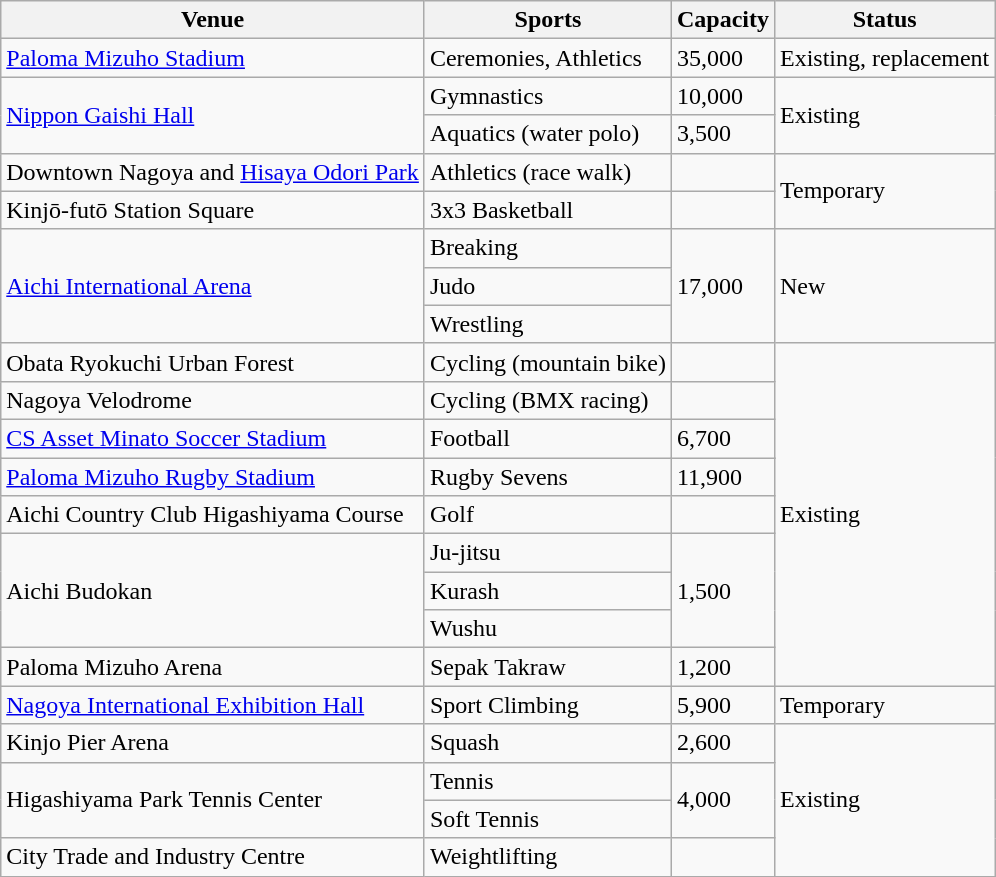<table class="wikitable sortable">
<tr>
<th>Venue</th>
<th>Sports</th>
<th>Capacity</th>
<th>Status</th>
</tr>
<tr>
<td><a href='#'>Paloma Mizuho Stadium</a></td>
<td>Ceremonies, Athletics</td>
<td>35,000</td>
<td>Existing, replacement</td>
</tr>
<tr>
<td rowspan = "2"><a href='#'>Nippon Gaishi Hall</a></td>
<td>Gymnastics</td>
<td>10,000</td>
<td rowspan = "2">Existing</td>
</tr>
<tr>
<td>Aquatics (water polo)</td>
<td>3,500</td>
</tr>
<tr>
<td>Downtown Nagoya and <a href='#'>Hisaya Odori Park</a></td>
<td>Athletics (race walk)</td>
<td></td>
<td rowspan = "2">Temporary</td>
</tr>
<tr>
<td>Kinjō-futō Station Square</td>
<td>3x3 Basketball</td>
<td></td>
</tr>
<tr>
<td rowspan = "3"><a href='#'>Aichi International Arena</a></td>
<td>Breaking</td>
<td rowspan = "3">17,000</td>
<td rowspan = "3">New</td>
</tr>
<tr>
<td>Judo</td>
</tr>
<tr>
<td>Wrestling</td>
</tr>
<tr>
<td>Obata Ryokuchi Urban Forest</td>
<td>Cycling (mountain bike)</td>
<td></td>
<td rowspan = "10">Existing</td>
</tr>
<tr>
<td>Nagoya Velodrome</td>
<td>Cycling (BMX racing)</td>
<td></td>
</tr>
<tr>
<td><a href='#'>CS Asset Minato Soccer Stadium</a></td>
<td rowspan = "2">Football</td>
<td>6,700</td>
</tr>
<tr>
<td rowspan = "2"><a href='#'>Paloma Mizuho Rugby Stadium</a></td>
<td rowspan = "2">11,900</td>
</tr>
<tr>
<td>Rugby Sevens</td>
</tr>
<tr>
<td>Aichi Country Club Higashiyama Course</td>
<td>Golf</td>
<td></td>
</tr>
<tr>
<td rowspan = "3">Aichi Budokan</td>
<td>Ju-jitsu</td>
<td rowspan = "3">1,500</td>
</tr>
<tr>
<td>Kurash</td>
</tr>
<tr>
<td>Wushu</td>
</tr>
<tr>
<td>Paloma Mizuho Arena</td>
<td>Sepak Takraw</td>
<td>1,200</td>
</tr>
<tr>
<td><a href='#'>Nagoya International Exhibition Hall</a></td>
<td>Sport Climbing</td>
<td>5,900</td>
<td>Temporary</td>
</tr>
<tr>
<td>Kinjo Pier Arena</td>
<td>Squash</td>
<td>2,600</td>
<td rowspan = "4">Existing</td>
</tr>
<tr>
<td rowspan = "2">Higashiyama Park Tennis Center</td>
<td>Tennis</td>
<td rowspan = "2">4,000</td>
</tr>
<tr>
<td>Soft Tennis</td>
</tr>
<tr>
<td>City Trade and Industry Centre</td>
<td>Weightlifting</td>
<td></td>
</tr>
</table>
